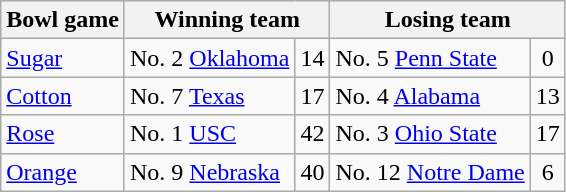<table class="wikitable">
<tr>
<th>Bowl game</th>
<th colspan="2">Winning team</th>
<th colspan="2">Losing team</th>
</tr>
<tr>
<td><a href='#'>Sugar</a></td>
<td>No. 2 <a href='#'>Oklahoma</a></td>
<td>14</td>
<td>No. 5 <a href='#'>Penn State</a></td>
<td align=center>0</td>
</tr>
<tr>
<td><a href='#'>Cotton</a></td>
<td>No. 7 <a href='#'>Texas</a></td>
<td>17</td>
<td>No. 4 <a href='#'>Alabama</a></td>
<td>13</td>
</tr>
<tr>
<td><a href='#'>Rose</a></td>
<td>No. 1 <a href='#'>USC</a></td>
<td>42</td>
<td>No. 3 <a href='#'>Ohio State</a></td>
<td>17</td>
</tr>
<tr>
<td><a href='#'>Orange</a></td>
<td>No. 9 <a href='#'>Nebraska</a></td>
<td>40</td>
<td>No. 12 <a href='#'>Notre Dame</a></td>
<td align=center>6</td>
</tr>
</table>
